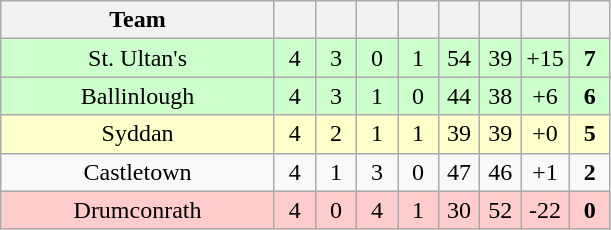<table class="wikitable" style="text-align:center">
<tr>
<th width="175">Team</th>
<th width="20"></th>
<th width="20"></th>
<th width="20"></th>
<th width="20"></th>
<th width="20"></th>
<th width="20"></th>
<th width="20"></th>
<th width="20"></th>
</tr>
<tr style="background:#cfc;">
<td>St. Ultan's</td>
<td>4</td>
<td>3</td>
<td>0</td>
<td>1</td>
<td>54</td>
<td>39</td>
<td>+15</td>
<td><strong>7</strong></td>
</tr>
<tr style="background:#cfc;">
<td>Ballinlough</td>
<td>4</td>
<td>3</td>
<td>1</td>
<td>0</td>
<td>44</td>
<td>38</td>
<td>+6</td>
<td><strong>6</strong></td>
</tr>
<tr style="background:#ffffcc;">
<td>Syddan</td>
<td>4</td>
<td>2</td>
<td>1</td>
<td>1</td>
<td>39</td>
<td>39</td>
<td>+0</td>
<td><strong>5</strong></td>
</tr>
<tr>
<td>Castletown</td>
<td>4</td>
<td>1</td>
<td>3</td>
<td>0</td>
<td>47</td>
<td>46</td>
<td>+1</td>
<td><strong>2</strong></td>
</tr>
<tr style="background:#fcc;">
<td>Drumconrath</td>
<td>4</td>
<td>0</td>
<td>4</td>
<td>1</td>
<td>30</td>
<td>52</td>
<td>-22</td>
<td><strong>0</strong></td>
</tr>
</table>
